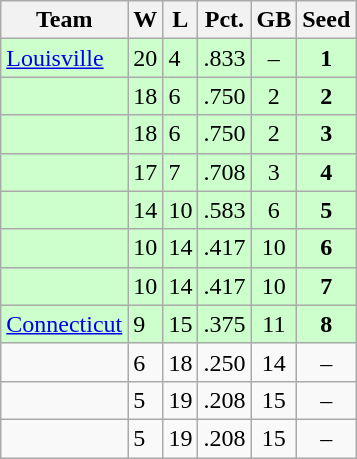<table class=wikitable>
<tr>
<th>Team</th>
<th>W</th>
<th>L</th>
<th>Pct.</th>
<th>GB</th>
<th>Seed</th>
</tr>
<tr bgcolor=#ccffcc>
<td><a href='#'>Louisville</a></td>
<td>20</td>
<td>4</td>
<td>.833</td>
<td style="text-align:center;">–</td>
<td style="text-align:center;"><strong>1</strong></td>
</tr>
<tr bgcolor=#ccffcc>
<td></td>
<td>18</td>
<td>6</td>
<td>.750</td>
<td style="text-align:center;">2</td>
<td style="text-align:center;"><strong>2</strong></td>
</tr>
<tr bgcolor=#ccffcc>
<td></td>
<td>18</td>
<td>6</td>
<td>.750</td>
<td style="text-align:center;">2</td>
<td style="text-align:center;"><strong>3</strong></td>
</tr>
<tr bgcolor=#ccffcc>
<td></td>
<td>17</td>
<td>7</td>
<td>.708</td>
<td style="text-align:center;">3</td>
<td style="text-align:center;"><strong>4</strong></td>
</tr>
<tr bgcolor=#ccffcc>
<td></td>
<td>14</td>
<td>10</td>
<td>.583</td>
<td style="text-align:center;">6</td>
<td style="text-align:center;"><strong>5</strong></td>
</tr>
<tr bgcolor=#ccffcc>
<td></td>
<td>10</td>
<td>14</td>
<td>.417</td>
<td style="text-align:center;">10</td>
<td style="text-align:center;"><strong>6</strong></td>
</tr>
<tr bgcolor=#ccffcc>
<td></td>
<td>10</td>
<td>14</td>
<td>.417</td>
<td style="text-align:center;">10</td>
<td style="text-align:center;"><strong>7</strong></td>
</tr>
<tr bgcolor=#ccffcc>
<td><a href='#'>Connecticut</a></td>
<td>9</td>
<td>15</td>
<td>.375</td>
<td style="text-align:center;">11</td>
<td style="text-align:center;"><strong>8</strong></td>
</tr>
<tr>
<td></td>
<td>6</td>
<td>18</td>
<td>.250</td>
<td style="text-align:center;">14</td>
<td style="text-align:center;">–</td>
</tr>
<tr>
<td></td>
<td>5</td>
<td>19</td>
<td>.208</td>
<td style="text-align:center;">15</td>
<td style="text-align:center;">–</td>
</tr>
<tr>
<td></td>
<td>5</td>
<td>19</td>
<td>.208</td>
<td style="text-align:center;">15</td>
<td style="text-align:center;">–</td>
</tr>
</table>
